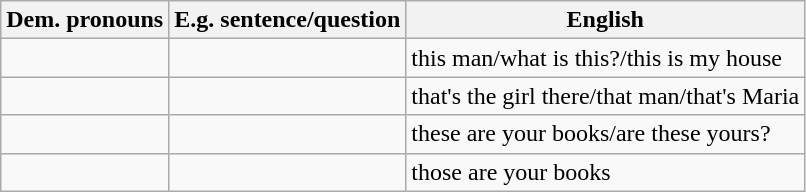<table class="wikitable">
<tr>
<th>Dem. pronouns</th>
<th>E.g. sentence/question</th>
<th>English</th>
</tr>
<tr>
<td></td>
<td></td>
<td>this man/what is this?/this is my house</td>
</tr>
<tr>
<td></td>
<td></td>
<td>that's the girl there/that man/that's Maria</td>
</tr>
<tr>
<td></td>
<td></td>
<td>these are your books/are these yours?</td>
</tr>
<tr>
<td></td>
<td></td>
<td>those are your books</td>
</tr>
</table>
